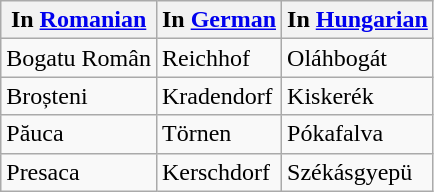<table class="wikitable">
<tr>
<th>In <a href='#'>Romanian</a></th>
<th>In <a href='#'>German</a></th>
<th>In <a href='#'>Hungarian</a></th>
</tr>
<tr>
<td>Bogatu Român</td>
<td>Reichhof</td>
<td>Oláhbogát</td>
</tr>
<tr>
<td>Broșteni</td>
<td>Kradendorf</td>
<td>Kiskerék</td>
</tr>
<tr>
<td>Păuca</td>
<td>Törnen</td>
<td>Pókafalva</td>
</tr>
<tr>
<td>Presaca</td>
<td>Kerschdorf</td>
<td>Székásgyepü</td>
</tr>
</table>
